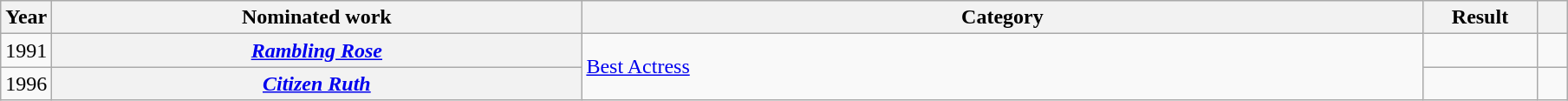<table class="wikitable sortable">
<tr>
<th scope="col" style="width:1em;">Year</th>
<th scope="col" style="width:25em;">Nominated work</th>
<th scope="col" style="width:40em;">Category</th>
<th scope="col" style="width:5em;">Result</th>
<th scope="col" style="width:1em;"class="unsortable"></th>
</tr>
<tr>
<td>1991</td>
<th><em><a href='#'>Rambling Rose</a></em></th>
<td rowspan="2"><a href='#'>Best Actress</a></td>
<td></td>
<td></td>
</tr>
<tr>
<td>1996</td>
<th><em><a href='#'>Citizen Ruth</a></em></th>
<td></td>
<td></td>
</tr>
</table>
